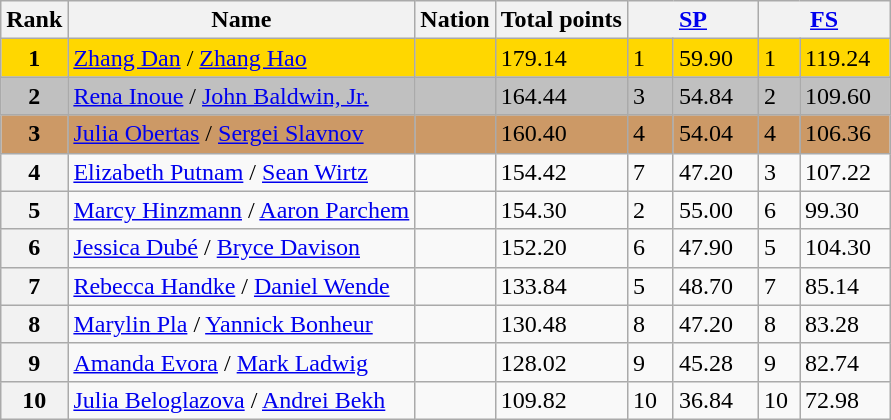<table class="wikitable">
<tr>
<th>Rank</th>
<th>Name</th>
<th>Nation</th>
<th>Total points</th>
<th colspan="2" width="80px"><a href='#'>SP</a></th>
<th colspan="2" width="80px"><a href='#'>FS</a></th>
</tr>
<tr bgcolor="gold">
<td align="center"><strong>1</strong></td>
<td><a href='#'>Zhang Dan</a> / <a href='#'>Zhang Hao</a></td>
<td></td>
<td>179.14</td>
<td>1</td>
<td>59.90</td>
<td>1</td>
<td>119.24</td>
</tr>
<tr bgcolor="silver">
<td align="center"><strong>2</strong></td>
<td><a href='#'>Rena Inoue</a> / <a href='#'>John Baldwin, Jr.</a></td>
<td></td>
<td>164.44</td>
<td>3</td>
<td>54.84</td>
<td>2</td>
<td>109.60</td>
</tr>
<tr bgcolor="cc9966">
<td align="center"><strong>3</strong></td>
<td><a href='#'>Julia Obertas</a> / <a href='#'>Sergei Slavnov</a></td>
<td></td>
<td>160.40</td>
<td>4</td>
<td>54.04</td>
<td>4</td>
<td>106.36</td>
</tr>
<tr>
<th>4</th>
<td><a href='#'>Elizabeth Putnam</a> / <a href='#'>Sean Wirtz</a></td>
<td></td>
<td>154.42</td>
<td>7</td>
<td>47.20</td>
<td>3</td>
<td>107.22</td>
</tr>
<tr>
<th>5</th>
<td><a href='#'>Marcy Hinzmann</a> / <a href='#'>Aaron Parchem</a></td>
<td></td>
<td>154.30</td>
<td>2</td>
<td>55.00</td>
<td>6</td>
<td>99.30</td>
</tr>
<tr>
<th>6</th>
<td><a href='#'>Jessica Dubé</a> / <a href='#'>Bryce Davison</a></td>
<td></td>
<td>152.20</td>
<td>6</td>
<td>47.90</td>
<td>5</td>
<td>104.30</td>
</tr>
<tr>
<th>7</th>
<td><a href='#'>Rebecca Handke</a> / <a href='#'>Daniel Wende</a></td>
<td></td>
<td>133.84</td>
<td>5</td>
<td>48.70</td>
<td>7</td>
<td>85.14</td>
</tr>
<tr>
<th>8</th>
<td><a href='#'>Marylin Pla</a> / <a href='#'>Yannick Bonheur</a></td>
<td></td>
<td>130.48</td>
<td>8</td>
<td>47.20</td>
<td>8</td>
<td>83.28</td>
</tr>
<tr>
<th>9</th>
<td><a href='#'>Amanda Evora</a> / <a href='#'>Mark Ladwig</a></td>
<td></td>
<td>128.02</td>
<td>9</td>
<td>45.28</td>
<td>9</td>
<td>82.74</td>
</tr>
<tr>
<th>10</th>
<td><a href='#'>Julia Beloglazova</a> / <a href='#'>Andrei Bekh</a></td>
<td></td>
<td>109.82</td>
<td>10</td>
<td>36.84</td>
<td>10</td>
<td>72.98</td>
</tr>
</table>
